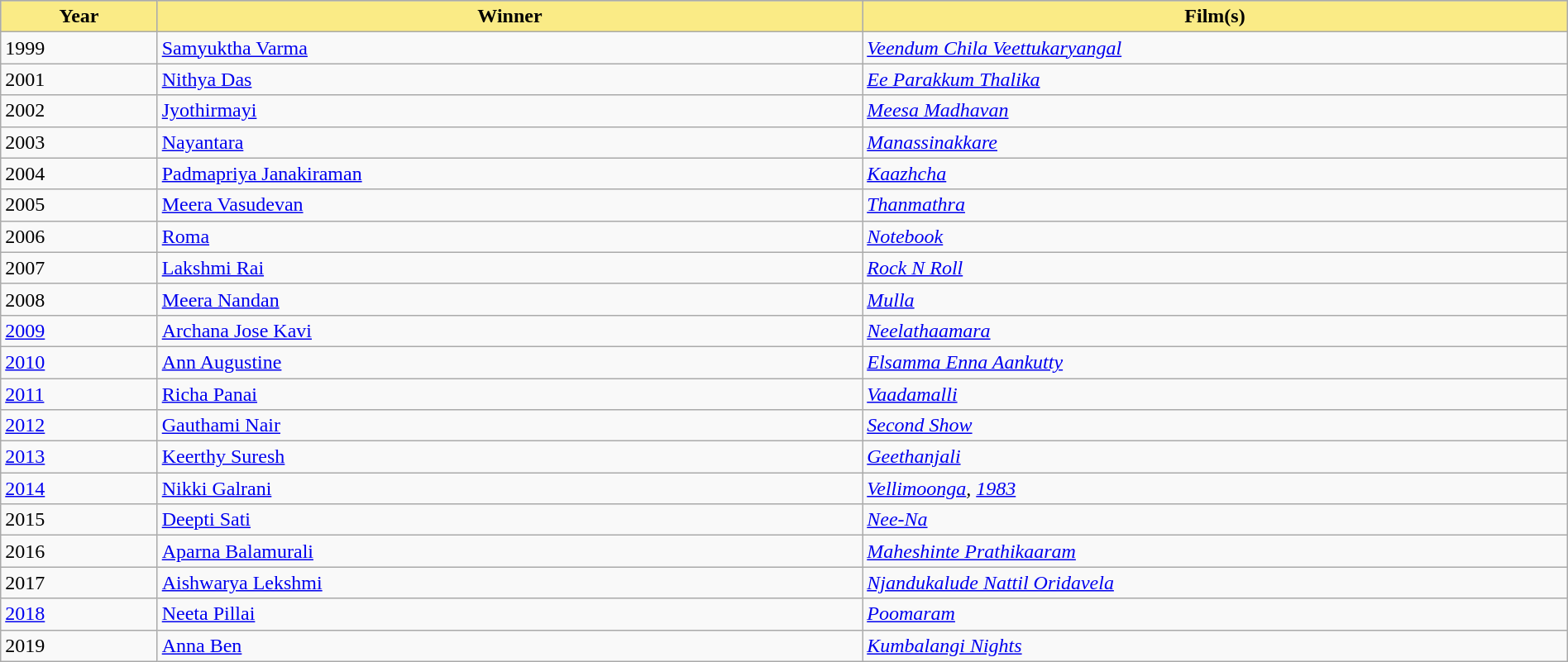<table class="wikitable" style="width:100%">
<tr bgcolor="#bebebe">
<th width="10%" style="background:#FAEB86">Year</th>
<th width="45%" style="background:#FAEB86">Winner</th>
<th width="45%" style="background:#FAEB86">Film(s)</th>
</tr>
<tr>
<td>1999</td>
<td><a href='#'>Samyuktha Varma</a></td>
<td><em><a href='#'>Veendum Chila Veettukaryangal</a></em></td>
</tr>
<tr>
<td>2001</td>
<td><a href='#'>Nithya Das</a></td>
<td><em><a href='#'>Ee Parakkum Thalika</a></em></td>
</tr>
<tr>
<td>2002</td>
<td><a href='#'>Jyothirmayi</a></td>
<td><em><a href='#'>Meesa Madhavan</a></em></td>
</tr>
<tr>
<td>2003</td>
<td><a href='#'>Nayantara</a></td>
<td><em><a href='#'>Manassinakkare</a></em></td>
</tr>
<tr>
<td>2004</td>
<td><a href='#'>Padmapriya Janakiraman</a></td>
<td><em><a href='#'>Kaazhcha</a></em></td>
</tr>
<tr>
<td>2005</td>
<td><a href='#'>Meera Vasudevan</a></td>
<td><em><a href='#'>Thanmathra</a></em></td>
</tr>
<tr>
<td>2006</td>
<td><a href='#'>Roma</a></td>
<td><em><a href='#'>Notebook</a></em></td>
</tr>
<tr>
<td>2007</td>
<td><a href='#'>Lakshmi Rai</a></td>
<td><em><a href='#'>Rock N Roll</a></em></td>
</tr>
<tr>
<td>2008</td>
<td><a href='#'>Meera Nandan</a></td>
<td><em><a href='#'>Mulla</a></em></td>
</tr>
<tr>
<td><a href='#'>2009</a></td>
<td><a href='#'>Archana Jose Kavi</a></td>
<td><em><a href='#'>Neelathaamara</a></em></td>
</tr>
<tr>
<td><a href='#'>2010</a></td>
<td><a href='#'>Ann Augustine</a></td>
<td><em><a href='#'>Elsamma Enna Aankutty</a></em></td>
</tr>
<tr>
<td><a href='#'>2011</a></td>
<td><a href='#'>Richa Panai</a></td>
<td><em><a href='#'>Vaadamalli</a></em></td>
</tr>
<tr>
<td><a href='#'>2012</a></td>
<td><a href='#'>Gauthami Nair</a></td>
<td><em><a href='#'>Second Show</a></em></td>
</tr>
<tr>
<td><a href='#'>2013</a></td>
<td><a href='#'>Keerthy Suresh</a></td>
<td><em><a href='#'>Geethanjali</a></em></td>
</tr>
<tr>
<td><a href='#'>2014</a></td>
<td><a href='#'>Nikki Galrani</a></td>
<td><em><a href='#'>Vellimoonga</a>, <a href='#'>1983</a></em></td>
</tr>
<tr>
<td>2015</td>
<td><a href='#'>Deepti Sati</a></td>
<td><em><a href='#'>Nee-Na</a></em></td>
</tr>
<tr>
<td>2016</td>
<td><a href='#'>Aparna Balamurali</a></td>
<td><em><a href='#'>Maheshinte Prathikaaram</a></em></td>
</tr>
<tr>
<td>2017</td>
<td><a href='#'>Aishwarya Lekshmi</a></td>
<td><em><a href='#'>Njandukalude Nattil Oridavela</a></em></td>
</tr>
<tr>
<td><a href='#'>2018</a></td>
<td><a href='#'>Neeta Pillai</a></td>
<td><em><a href='#'>Poomaram</a></em></td>
</tr>
<tr>
<td>2019</td>
<td><a href='#'>Anna Ben</a></td>
<td><em><a href='#'>Kumbalangi Nights</a></em></td>
</tr>
</table>
